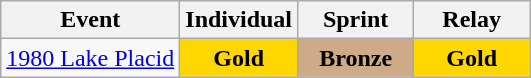<table class="wikitable" style="text-align: center;">
<tr ">
<th>Event</th>
<th style="width:70px;">Individual</th>
<th style="width:70px;">Sprint</th>
<th style="width:70px;">Relay</th>
</tr>
<tr>
<td align=left> <a href='#'>1980 Lake Placid</a></td>
<td style="background:gold;"><strong>Gold</strong></td>
<td style="background:#cfaa88;"><strong>Bronze</strong></td>
<td style="background:gold;"><strong>Gold</strong></td>
</tr>
</table>
